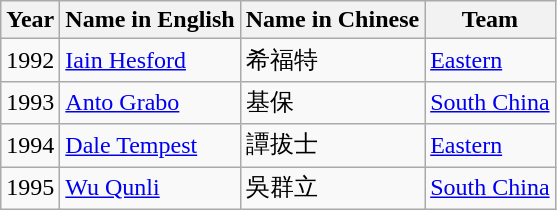<table class="wikitable">
<tr>
<th>Year</th>
<th>Name in English</th>
<th>Name in Chinese</th>
<th>Team</th>
</tr>
<tr>
<td>1992</td>
<td> <a href='#'>Iain Hesford</a></td>
<td>希福特</td>
<td><a href='#'>Eastern</a></td>
</tr>
<tr>
<td>1993</td>
<td> <a href='#'>Anto Grabo</a></td>
<td>基保</td>
<td><a href='#'>South China</a></td>
</tr>
<tr>
<td>1994</td>
<td> <a href='#'>Dale Tempest</a></td>
<td>譚拔士</td>
<td><a href='#'>Eastern</a></td>
</tr>
<tr>
<td>1995</td>
<td> <a href='#'>Wu Qunli</a></td>
<td>吳群立</td>
<td><a href='#'>South China</a></td>
</tr>
</table>
